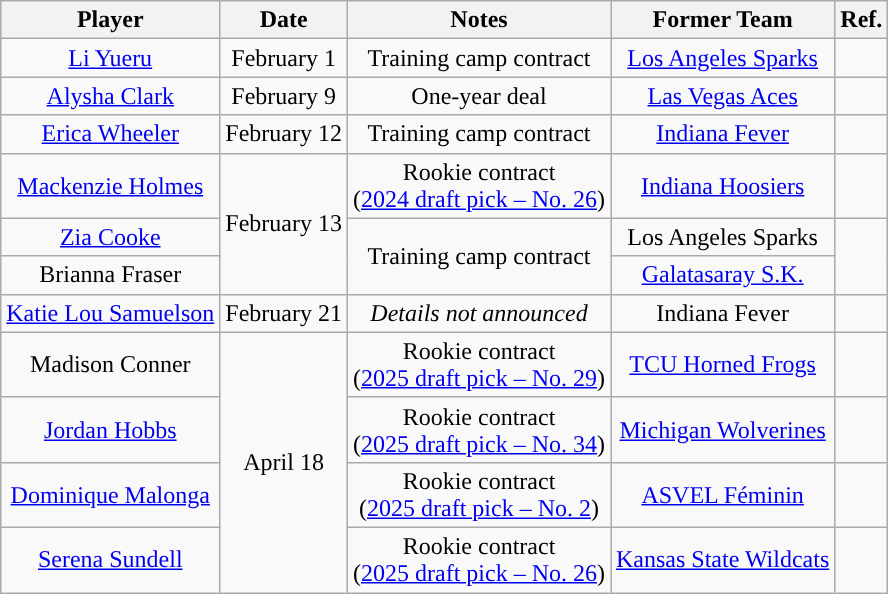<table class="wikitable sortable sortable" style="text-align: center">
<tr>
<th>Player</th>
<th>Date</th>
<th>Notes</th>
<th>Former Team</th>
<th>Ref.</th>
</tr>
<tr>
<td><a href='#'>Li Yueru</a></td>
<td>February 1</td>
<td>Training camp contract</td>
<td><a href='#'>Los Angeles Sparks</a></td>
<td></td>
</tr>
<tr>
<td><a href='#'>Alysha Clark</a></td>
<td>February 9</td>
<td>One-year deal</td>
<td><a href='#'>Las Vegas Aces</a></td>
<td></td>
</tr>
<tr>
<td><a href='#'>Erica Wheeler</a></td>
<td>February 12</td>
<td>Training camp contract</td>
<td><a href='#'>Indiana Fever</a></td>
<td></td>
</tr>
<tr>
<td><a href='#'>Mackenzie Holmes</a></td>
<td rowspan=3>February 13</td>
<td>Rookie contract<br>(<a href='#'>2024 draft pick – No. 26</a>)</td>
<td><a href='#'>Indiana Hoosiers</a></td>
<td></td>
</tr>
<tr>
<td><a href='#'>Zia Cooke</a></td>
<td rowspan=2>Training camp contract</td>
<td>Los Angeles Sparks</td>
<td rowspan=2></td>
</tr>
<tr>
<td>Brianna Fraser</td>
<td><a href='#'>Galatasaray S.K.</a></td>
</tr>
<tr>
<td><a href='#'>Katie Lou Samuelson</a></td>
<td>February 21</td>
<td><em>Details not announced</em></td>
<td>Indiana Fever</td>
<td></td>
</tr>
<tr>
<td>Madison Conner</td>
<td rowspan=4>April 18</td>
<td>Rookie contract<br>(<a href='#'>2025 draft pick – No. 29</a>)</td>
<td><a href='#'>TCU Horned Frogs</a></td>
<td></td>
</tr>
<tr>
<td><a href='#'>Jordan Hobbs</a></td>
<td>Rookie contract<br>(<a href='#'>2025 draft pick – No. 34</a>)</td>
<td><a href='#'>Michigan Wolverines</a></td>
<td></td>
</tr>
<tr>
<td><a href='#'>Dominique Malonga</a></td>
<td>Rookie contract<br>(<a href='#'>2025 draft pick – No. 2</a>)</td>
<td><a href='#'>ASVEL Féminin</a></td>
<td></td>
</tr>
<tr>
<td><a href='#'>Serena Sundell</a></td>
<td>Rookie contract<br>(<a href='#'>2025 draft pick – No. 26</a>)</td>
<td><a href='#'>Kansas State Wildcats</a></td>
<td></td>
</tr>
</table>
